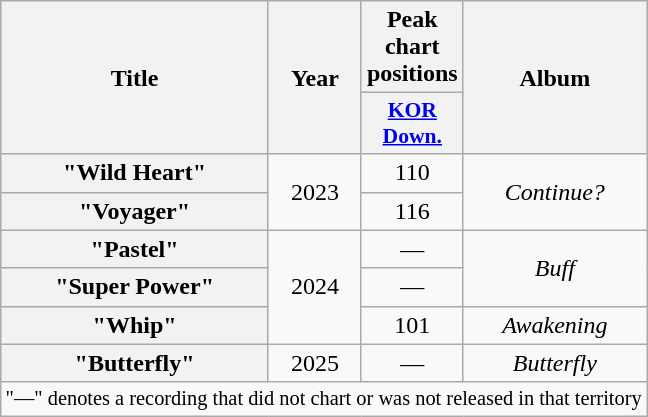<table class="wikitable plainrowheaders" style="text-align:center">
<tr>
<th scope="col" rowspan="2">Title</th>
<th scope="col" rowspan="2">Year</th>
<th scope="col">Peak chart positions</th>
<th scope="col" rowspan="2">Album</th>
</tr>
<tr>
<th scope="col" style="width:3em;font-size:90%;"><a href='#'>KOR<br>Down.</a><br></th>
</tr>
<tr>
<th scope="row">"Wild Heart"</th>
<td rowspan="2">2023</td>
<td>110</td>
<td rowspan="2"><em>Continue?</em></td>
</tr>
<tr>
<th scope="row">"Voyager"</th>
<td>116</td>
</tr>
<tr>
<th scope="row">"Pastel"</th>
<td rowspan="3">2024</td>
<td>—</td>
<td rowspan="2"><em>Buff</em></td>
</tr>
<tr>
<th scope="row">"Super Power"</th>
<td>—</td>
</tr>
<tr>
<th scope="row">"Whip"</th>
<td>101</td>
<td><em>Awakening</em></td>
</tr>
<tr>
<th scope="row">"Butterfly"</th>
<td>2025</td>
<td>—</td>
<td><em>Butterfly</em></td>
</tr>
<tr>
<td colspan="4" style="font-size:85%">"—" denotes a recording that did not chart or was not released in that territory</td>
</tr>
</table>
